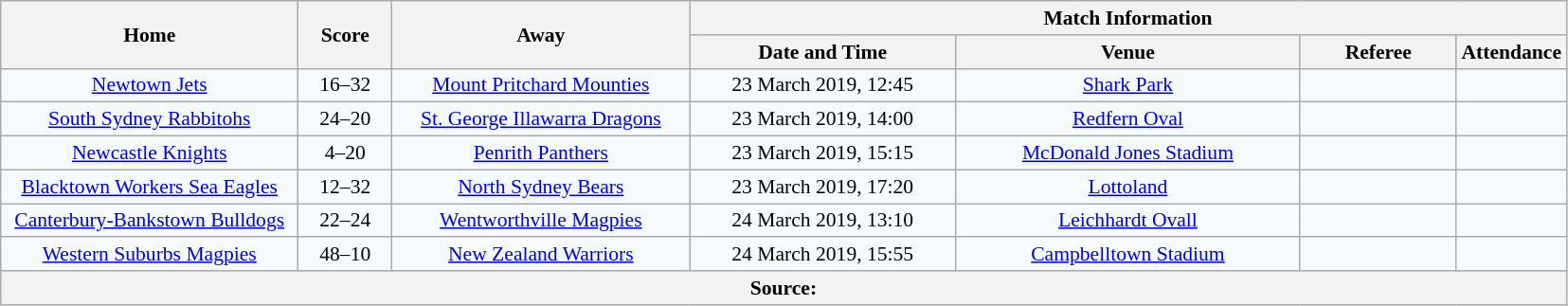<table class="wikitable" style="border-collapse:collapse; font-size:90%; text-align:center;">
<tr>
<th rowspan="2" width="19%">Home</th>
<th rowspan="2" width="6%">Score</th>
<th rowspan="2" width="19%">Away</th>
<th colspan="4">Match Information</th>
</tr>
<tr bgcolor="#CCCCCC">
<th width="17%">Date and Time</th>
<th width="22%">Venue</th>
<th width="10%">Referee</th>
<th width="7%">Attendance</th>
</tr>
<tr bgcolor="#F5FAFF">
<td> <a href='#'>Newtown Jets</a></td>
<td>16–32</td>
<td> <a href='#'>Mount Pritchard Mounties</a></td>
<td>23 March 2019, 12:45</td>
<td><a href='#'>Shark Park</a></td>
<td></td>
<td></td>
</tr>
<tr bgcolor="#F5FAFF">
<td> <a href='#'>South Sydney Rabbitohs</a></td>
<td>24–20</td>
<td> <a href='#'>St. George Illawarra Dragons</a></td>
<td>23 March 2019, 14:00</td>
<td><a href='#'>Redfern Oval</a></td>
<td></td>
<td></td>
</tr>
<tr bgcolor="#F5FAFF">
<td> <a href='#'>Newcastle Knights</a></td>
<td>4–20</td>
<td> <a href='#'>Penrith Panthers</a></td>
<td>23 March 2019, 15:15</td>
<td><a href='#'>McDonald Jones Stadium</a></td>
<td></td>
<td></td>
</tr>
<tr bgcolor="#F5FAFF">
<td> <a href='#'>Blacktown Workers Sea Eagles</a></td>
<td>12–32</td>
<td> <a href='#'>North Sydney Bears</a></td>
<td>23 March 2019, 17:20</td>
<td><a href='#'>Lottoland</a></td>
<td></td>
<td></td>
</tr>
<tr bgcolor="#F5FAFF">
<td> <a href='#'>Canterbury-Bankstown Bulldogs</a></td>
<td>22–24</td>
<td> <a href='#'>Wentworthville Magpies</a></td>
<td>24 March 2019, 13:10</td>
<td><a href='#'>Leichhardt Ovall</a></td>
<td></td>
<td></td>
</tr>
<tr bgcolor="#F5FAFF">
<td> <a href='#'>Western Suburbs Magpies</a></td>
<td>48–10</td>
<td> <a href='#'>New Zealand Warriors</a></td>
<td>24 March 2019, 15:55</td>
<td><a href='#'>Campbelltown Stadium</a></td>
<td></td>
<td></td>
</tr>
<tr bgcolor="#C1D8FF">
<th colspan="7">Source:</th>
</tr>
</table>
